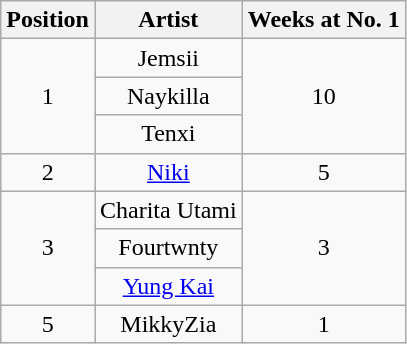<table class="wikitable plainrowheaders" style="text-align:center;">
<tr>
<th scope="col">Position</th>
<th scope="col">Artist</th>
<th scope="col">Weeks at No. 1</th>
</tr>
<tr>
<td rowspan="3">1</td>
<td>Jemsii</td>
<td rowspan="3">10</td>
</tr>
<tr>
<td>Naykilla</td>
</tr>
<tr>
<td>Tenxi</td>
</tr>
<tr>
<td>2</td>
<td><a href='#'>Niki</a></td>
<td>5</td>
</tr>
<tr>
<td rowspan="3">3</td>
<td>Charita Utami</td>
<td rowspan="3">3</td>
</tr>
<tr>
<td>Fourtwnty</td>
</tr>
<tr>
<td><a href='#'>Yung Kai</a></td>
</tr>
<tr>
<td>5</td>
<td>MikkyZia</td>
<td>1</td>
</tr>
</table>
